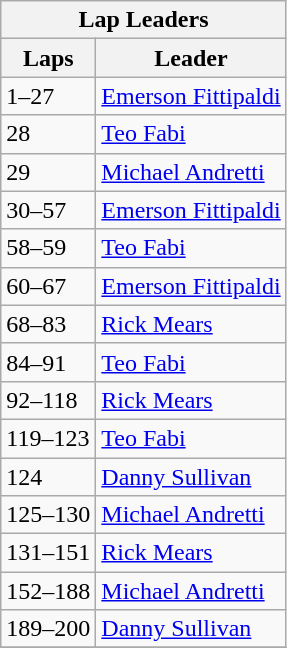<table class="wikitable">
<tr>
<th colspan=2>Lap Leaders</th>
</tr>
<tr>
<th>Laps</th>
<th>Leader</th>
</tr>
<tr>
<td>1–27</td>
<td><a href='#'>Emerson Fittipaldi</a></td>
</tr>
<tr>
<td>28</td>
<td><a href='#'>Teo Fabi</a></td>
</tr>
<tr>
<td>29</td>
<td><a href='#'>Michael Andretti</a></td>
</tr>
<tr>
<td>30–57</td>
<td><a href='#'>Emerson Fittipaldi</a></td>
</tr>
<tr>
<td>58–59</td>
<td><a href='#'>Teo Fabi</a></td>
</tr>
<tr>
<td>60–67</td>
<td><a href='#'>Emerson Fittipaldi</a></td>
</tr>
<tr>
<td>68–83</td>
<td><a href='#'>Rick Mears</a></td>
</tr>
<tr>
<td>84–91</td>
<td><a href='#'>Teo Fabi</a></td>
</tr>
<tr>
<td>92–118</td>
<td><a href='#'>Rick Mears</a></td>
</tr>
<tr>
<td>119–123</td>
<td><a href='#'>Teo Fabi</a></td>
</tr>
<tr>
<td>124</td>
<td><a href='#'>Danny Sullivan</a></td>
</tr>
<tr>
<td>125–130</td>
<td><a href='#'>Michael Andretti</a></td>
</tr>
<tr>
<td>131–151</td>
<td><a href='#'>Rick Mears</a></td>
</tr>
<tr>
<td>152–188</td>
<td><a href='#'>Michael Andretti</a></td>
</tr>
<tr>
<td>189–200</td>
<td><a href='#'>Danny Sullivan</a></td>
</tr>
<tr>
</tr>
</table>
